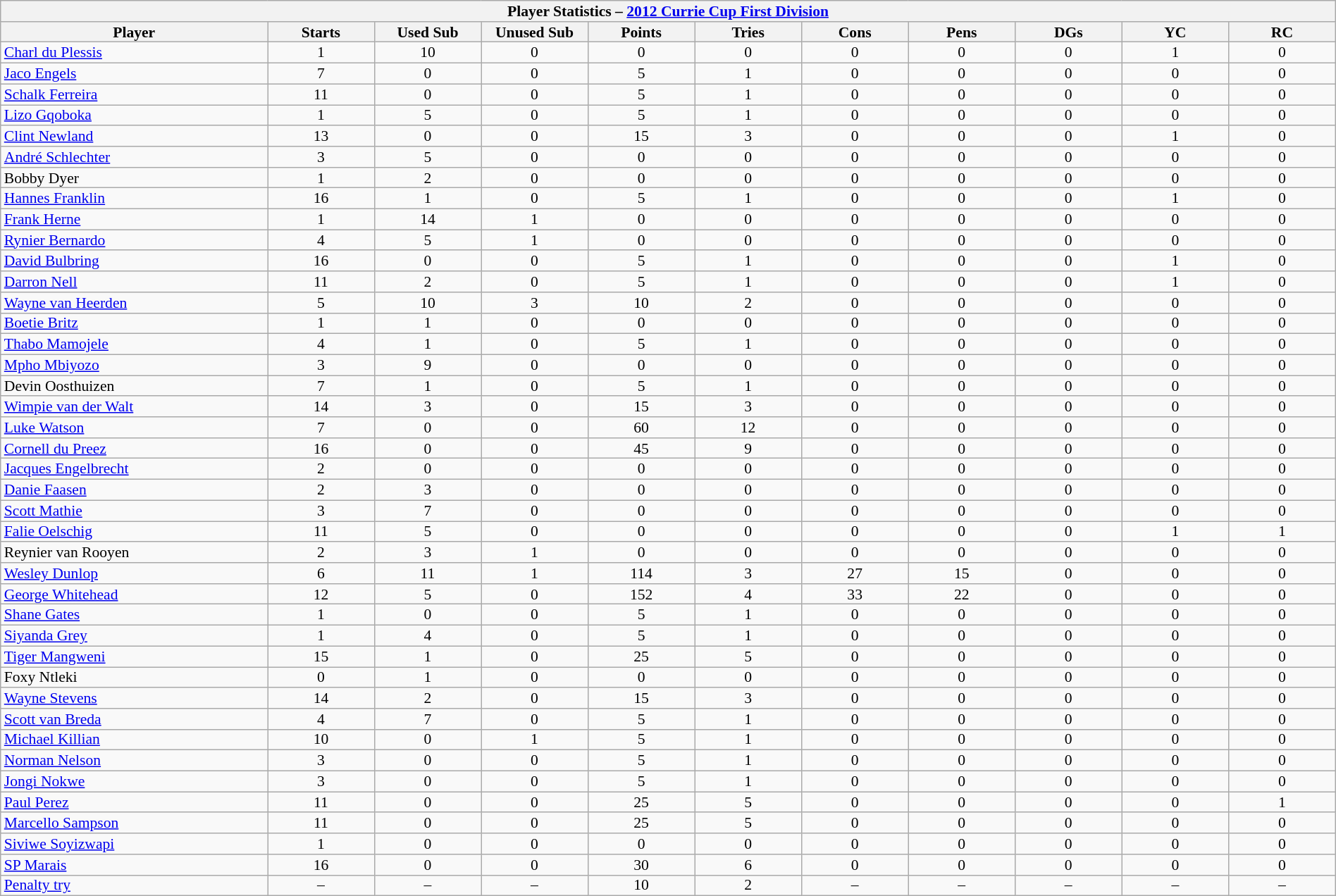<table class="wikitable sortable"  style="text-align:center; line-height:90%; font-size:90%; width:100%;">
<tr>
<th colspan=11>Player Statistics – <a href='#'>2012 Currie Cup First Division</a></th>
</tr>
<tr>
<th style="width:20%;">Player</th>
<th style="width:8%;">Starts</th>
<th style="width:8%;">Used Sub</th>
<th style="width:8%;">Unused Sub</th>
<th style="width:8%;">Points</th>
<th style="width:8%;">Tries</th>
<th style="width:8%;">Cons</th>
<th style="width:8%;">Pens</th>
<th style="width:8%;">DGs</th>
<th style="width:8%;">YC</th>
<th style="width:8%;">RC<br></th>
</tr>
<tr>
<td align=left><a href='#'>Charl du Plessis</a></td>
<td>1</td>
<td>10</td>
<td>0</td>
<td>0</td>
<td>0</td>
<td>0</td>
<td>0</td>
<td>0</td>
<td>1</td>
<td>0</td>
</tr>
<tr>
<td align=left><a href='#'>Jaco Engels</a></td>
<td>7</td>
<td>0</td>
<td>0</td>
<td>5</td>
<td>1</td>
<td>0</td>
<td>0</td>
<td>0</td>
<td>0</td>
<td>0</td>
</tr>
<tr>
<td align=left><a href='#'>Schalk Ferreira</a></td>
<td>11</td>
<td>0</td>
<td>0</td>
<td>5</td>
<td>1</td>
<td>0</td>
<td>0</td>
<td>0</td>
<td>0</td>
<td>0</td>
</tr>
<tr>
<td align=left><a href='#'>Lizo Gqoboka</a></td>
<td>1</td>
<td>5</td>
<td>0</td>
<td>5</td>
<td>1</td>
<td>0</td>
<td>0</td>
<td>0</td>
<td>0</td>
<td>0</td>
</tr>
<tr>
<td align=left><a href='#'>Clint Newland</a></td>
<td>13</td>
<td>0</td>
<td>0</td>
<td>15</td>
<td>3</td>
<td>0</td>
<td>0</td>
<td>0</td>
<td>1</td>
<td>0</td>
</tr>
<tr>
<td align=left><a href='#'>André Schlechter</a></td>
<td>3</td>
<td>5</td>
<td>0</td>
<td>0</td>
<td>0</td>
<td>0</td>
<td>0</td>
<td>0</td>
<td>0</td>
<td>0</td>
</tr>
<tr>
<td align=left>Bobby Dyer</td>
<td>1</td>
<td>2</td>
<td>0</td>
<td>0</td>
<td>0</td>
<td>0</td>
<td>0</td>
<td>0</td>
<td>0</td>
<td>0</td>
</tr>
<tr>
<td align=left><a href='#'>Hannes Franklin</a></td>
<td>16</td>
<td>1</td>
<td>0</td>
<td>5</td>
<td>1</td>
<td>0</td>
<td>0</td>
<td>0</td>
<td>1</td>
<td>0</td>
</tr>
<tr>
<td align=left><a href='#'>Frank Herne</a></td>
<td>1</td>
<td>14</td>
<td>1</td>
<td>0</td>
<td>0</td>
<td>0</td>
<td>0</td>
<td>0</td>
<td>0</td>
<td>0</td>
</tr>
<tr>
<td align=left><a href='#'>Rynier Bernardo</a></td>
<td>4</td>
<td>5</td>
<td>1</td>
<td>0</td>
<td>0</td>
<td>0</td>
<td>0</td>
<td>0</td>
<td>0</td>
<td>0</td>
</tr>
<tr>
<td align=left><a href='#'>David Bulbring</a></td>
<td>16</td>
<td>0</td>
<td>0</td>
<td>5</td>
<td>1</td>
<td>0</td>
<td>0</td>
<td>0</td>
<td>1</td>
<td>0</td>
</tr>
<tr>
<td align=left><a href='#'>Darron Nell</a></td>
<td>11</td>
<td>2</td>
<td>0</td>
<td>5</td>
<td>1</td>
<td>0</td>
<td>0</td>
<td>0</td>
<td>1</td>
<td>0</td>
</tr>
<tr>
<td align=left><a href='#'>Wayne van Heerden</a></td>
<td>5</td>
<td>10</td>
<td>3</td>
<td>10</td>
<td>2</td>
<td>0</td>
<td>0</td>
<td>0</td>
<td>0</td>
<td>0</td>
</tr>
<tr>
<td align=left><a href='#'>Boetie Britz</a></td>
<td>1</td>
<td>1</td>
<td>0</td>
<td>0</td>
<td>0</td>
<td>0</td>
<td>0</td>
<td>0</td>
<td>0</td>
<td>0</td>
</tr>
<tr>
<td align=left><a href='#'>Thabo Mamojele</a></td>
<td>4</td>
<td>1</td>
<td>0</td>
<td>5</td>
<td>1</td>
<td>0</td>
<td>0</td>
<td>0</td>
<td>0</td>
<td>0</td>
</tr>
<tr>
<td align=left><a href='#'>Mpho Mbiyozo</a></td>
<td>3</td>
<td>9</td>
<td>0</td>
<td>0</td>
<td>0</td>
<td>0</td>
<td>0</td>
<td>0</td>
<td>0</td>
<td>0</td>
</tr>
<tr>
<td align=left>Devin Oosthuizen</td>
<td>7</td>
<td>1</td>
<td>0</td>
<td>5</td>
<td>1</td>
<td>0</td>
<td>0</td>
<td>0</td>
<td>0</td>
<td>0</td>
</tr>
<tr>
<td align=left><a href='#'>Wimpie van der Walt</a></td>
<td>14</td>
<td>3</td>
<td>0</td>
<td>15</td>
<td>3</td>
<td>0</td>
<td>0</td>
<td>0</td>
<td>0</td>
<td>0</td>
</tr>
<tr>
<td align=left><a href='#'>Luke Watson</a></td>
<td>7</td>
<td>0</td>
<td>0</td>
<td>60</td>
<td>12</td>
<td>0</td>
<td>0</td>
<td>0</td>
<td>0</td>
<td>0</td>
</tr>
<tr>
<td align=left><a href='#'>Cornell du Preez</a></td>
<td>16</td>
<td>0</td>
<td>0</td>
<td>45</td>
<td>9</td>
<td>0</td>
<td>0</td>
<td>0</td>
<td>0</td>
<td>0</td>
</tr>
<tr>
<td align=left><a href='#'>Jacques Engelbrecht</a></td>
<td>2</td>
<td>0</td>
<td>0</td>
<td>0</td>
<td>0</td>
<td>0</td>
<td>0</td>
<td>0</td>
<td>0</td>
<td>0</td>
</tr>
<tr>
<td align=left><a href='#'>Danie Faasen</a></td>
<td>2</td>
<td>3</td>
<td>0</td>
<td>0</td>
<td>0</td>
<td>0</td>
<td>0</td>
<td>0</td>
<td>0</td>
<td>0</td>
</tr>
<tr>
<td align=left><a href='#'>Scott Mathie</a></td>
<td>3</td>
<td>7</td>
<td>0</td>
<td>0</td>
<td>0</td>
<td>0</td>
<td>0</td>
<td>0</td>
<td>0</td>
<td>0</td>
</tr>
<tr>
<td align=left><a href='#'>Falie Oelschig</a></td>
<td>11</td>
<td>5</td>
<td>0</td>
<td>0</td>
<td>0</td>
<td>0</td>
<td>0</td>
<td>0</td>
<td>1</td>
<td>1</td>
</tr>
<tr>
<td align=left>Reynier van Rooyen</td>
<td>2</td>
<td>3</td>
<td>1</td>
<td>0</td>
<td>0</td>
<td>0</td>
<td>0</td>
<td>0</td>
<td>0</td>
<td>0</td>
</tr>
<tr>
<td align=left><a href='#'>Wesley Dunlop</a></td>
<td>6</td>
<td>11</td>
<td>1</td>
<td>114</td>
<td>3</td>
<td>27</td>
<td>15</td>
<td>0</td>
<td>0</td>
<td>0</td>
</tr>
<tr>
<td align=left><a href='#'>George Whitehead</a></td>
<td>12</td>
<td>5</td>
<td>0</td>
<td>152</td>
<td>4</td>
<td>33</td>
<td>22</td>
<td>0</td>
<td>0</td>
<td>0</td>
</tr>
<tr>
<td align=left><a href='#'>Shane Gates</a></td>
<td>1</td>
<td>0</td>
<td>0</td>
<td>5</td>
<td>1</td>
<td>0</td>
<td>0</td>
<td>0</td>
<td>0</td>
<td>0</td>
</tr>
<tr>
<td align=left><a href='#'>Siyanda Grey</a></td>
<td>1</td>
<td>4</td>
<td>0</td>
<td>5</td>
<td>1</td>
<td>0</td>
<td>0</td>
<td>0</td>
<td>0</td>
<td>0</td>
</tr>
<tr>
<td align=left><a href='#'>Tiger Mangweni</a></td>
<td>15</td>
<td>1</td>
<td>0</td>
<td>25</td>
<td>5</td>
<td>0</td>
<td>0</td>
<td>0</td>
<td>0</td>
<td>0</td>
</tr>
<tr>
<td align=left>Foxy Ntleki</td>
<td>0</td>
<td>1</td>
<td>0</td>
<td>0</td>
<td>0</td>
<td>0</td>
<td>0</td>
<td>0</td>
<td>0</td>
<td>0</td>
</tr>
<tr>
<td align=left><a href='#'>Wayne Stevens</a></td>
<td>14</td>
<td>2</td>
<td>0</td>
<td>15</td>
<td>3</td>
<td>0</td>
<td>0</td>
<td>0</td>
<td>0</td>
<td>0</td>
</tr>
<tr>
<td align=left><a href='#'>Scott van Breda</a></td>
<td>4</td>
<td>7</td>
<td>0</td>
<td>5</td>
<td>1</td>
<td>0</td>
<td>0</td>
<td>0</td>
<td>0</td>
<td>0</td>
</tr>
<tr>
<td align=left><a href='#'>Michael Killian</a></td>
<td>10</td>
<td>0</td>
<td>1</td>
<td>5</td>
<td>1</td>
<td>0</td>
<td>0</td>
<td>0</td>
<td>0</td>
<td>0</td>
</tr>
<tr>
<td align=left><a href='#'>Norman Nelson</a></td>
<td>3</td>
<td>0</td>
<td>0</td>
<td>5</td>
<td>1</td>
<td>0</td>
<td>0</td>
<td>0</td>
<td>0</td>
<td>0</td>
</tr>
<tr>
<td align=left><a href='#'>Jongi Nokwe</a></td>
<td>3</td>
<td>0</td>
<td>0</td>
<td>5</td>
<td>1</td>
<td>0</td>
<td>0</td>
<td>0</td>
<td>0</td>
<td>0</td>
</tr>
<tr>
<td align=left><a href='#'>Paul Perez</a></td>
<td>11</td>
<td>0</td>
<td>0</td>
<td>25</td>
<td>5</td>
<td>0</td>
<td>0</td>
<td>0</td>
<td>0</td>
<td>1</td>
</tr>
<tr>
<td align=left><a href='#'>Marcello Sampson</a></td>
<td>11</td>
<td>0</td>
<td>0</td>
<td>25</td>
<td>5</td>
<td>0</td>
<td>0</td>
<td>0</td>
<td>0</td>
<td>0</td>
</tr>
<tr>
<td align=left><a href='#'>Siviwe Soyizwapi</a></td>
<td>1</td>
<td>0</td>
<td>0</td>
<td>0</td>
<td>0</td>
<td>0</td>
<td>0</td>
<td>0</td>
<td>0</td>
<td>0</td>
</tr>
<tr>
<td align=left><a href='#'>SP Marais</a></td>
<td>16</td>
<td>0</td>
<td>0</td>
<td>30</td>
<td>6</td>
<td>0</td>
<td>0</td>
<td>0</td>
<td>0</td>
<td>0</td>
</tr>
<tr>
<td align=left><a href='#'>Penalty try</a></td>
<td>–</td>
<td>–</td>
<td>–</td>
<td>10</td>
<td>2</td>
<td>–</td>
<td>–</td>
<td>–</td>
<td>–</td>
<td>–</td>
</tr>
</table>
